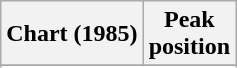<table class="wikitable sortable plainrowheaders">
<tr>
<th>Chart (1985)</th>
<th>Peak<br>position</th>
</tr>
<tr>
</tr>
<tr>
</tr>
</table>
